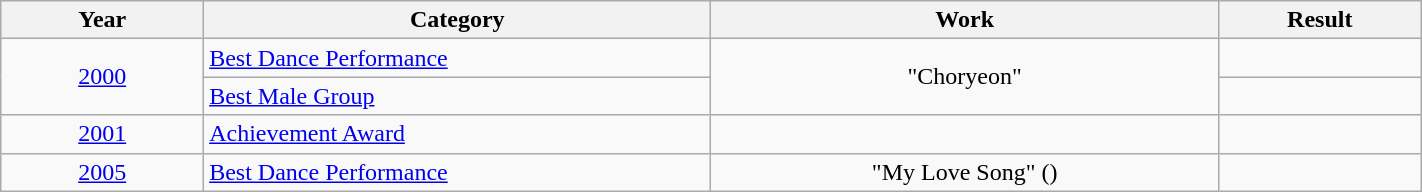<table | width="75%" class="wikitable sortable">
<tr>
<th width="10%">Year</th>
<th width="25%">Category</th>
<th width="25%">Work</th>
<th width="10%">Result</th>
</tr>
<tr>
<td align="center" rowspan=2><a href='#'>2000</a></td>
<td><a href='#'>Best Dance Performance</a></td>
<td align="center" rowspan=2>"Choryeon"</td>
<td></td>
</tr>
<tr>
<td><a href='#'>Best Male Group</a></td>
<td></td>
</tr>
<tr>
<td align="center"><a href='#'>2001</a></td>
<td><a href='#'>Achievement Award</a></td>
<td></td>
<td></td>
</tr>
<tr>
<td align="center"><a href='#'>2005</a></td>
<td><a href='#'>Best Dance Performance</a></td>
<td align=center>"My Love Song" ()</td>
<td></td>
</tr>
</table>
